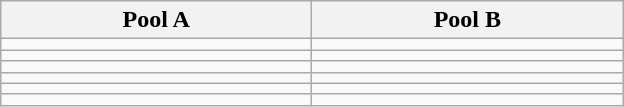<table class="wikitable">
<tr>
<th width=200>Pool A</th>
<th width=200>Pool B</th>
</tr>
<tr align=center>
<td></td>
<td></td>
</tr>
<tr align=center>
<td></td>
<td></td>
</tr>
<tr align=center>
<td></td>
<td></td>
</tr>
<tr align=center>
<td></td>
<td></td>
</tr>
<tr align=center>
<td></td>
<td></td>
</tr>
<tr align=center>
<td></td>
<td></td>
</tr>
</table>
